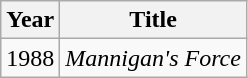<table class="wikitable">
<tr>
<th>Year</th>
<th>Title</th>
</tr>
<tr>
<td>1988</td>
<td><em>Mannigan's Force</em></td>
</tr>
</table>
